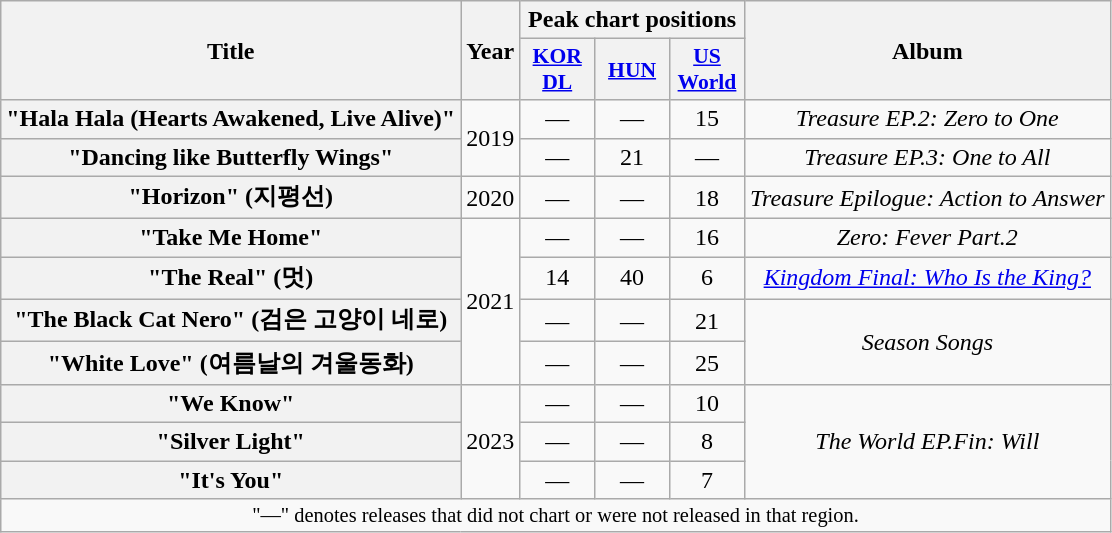<table class="wikitable plainrowheaders" style="text-align:center;">
<tr>
<th scope="col" rowspan="2">Title</th>
<th scope="col" rowspan="2">Year</th>
<th scope="col" colspan="3">Peak chart positions</th>
<th scope="col" rowspan="2">Album</th>
</tr>
<tr>
<th scope="col" style="width:3em;font-size:90%;"><a href='#'>KOR<br>DL</a><br></th>
<th scope="col" style="width:3em;font-size:90%;"><a href='#'>HUN</a><br></th>
<th scope="col" style="width:3em;font-size:90%;"><a href='#'>US<br>World</a><br></th>
</tr>
<tr>
<th scope="row">"Hala Hala (Hearts Awakened, Live Alive)"</th>
<td rowspan="2">2019</td>
<td>—</td>
<td>—</td>
<td>15</td>
<td><em>Treasure EP.2: Zero to One</em></td>
</tr>
<tr>
<th scope="row">"Dancing like Butterfly Wings"</th>
<td>—</td>
<td>21</td>
<td>—</td>
<td><em>Treasure EP.3: One to All</em></td>
</tr>
<tr>
<th scope="row">"Horizon" (지평선)</th>
<td>2020</td>
<td>—</td>
<td>—</td>
<td>18</td>
<td><em>Treasure Epilogue: Action to Answer</em></td>
</tr>
<tr>
<th scope="row">"Take Me Home"</th>
<td rowspan="4">2021</td>
<td>—</td>
<td>—</td>
<td>16</td>
<td><em>Zero: Fever Part.2</em></td>
</tr>
<tr>
<th scope="row">"The Real" (멋)</th>
<td>14</td>
<td>40</td>
<td>6</td>
<td><em><a href='#'>Kingdom Final: Who Is the King?</a></em></td>
</tr>
<tr>
<th scope="row">"The Black Cat Nero" (검은 고양이 네로)</th>
<td>—</td>
<td>—</td>
<td>21</td>
<td rowspan="2"><em>Season Songs</em></td>
</tr>
<tr>
<th scope="row">"White Love" (여름날의 겨울동화)</th>
<td>—</td>
<td>—</td>
<td>25</td>
</tr>
<tr>
<th scope="row">"We Know"</th>
<td rowspan="3">2023</td>
<td>—</td>
<td>—</td>
<td>10</td>
<td rowspan="3"><em>The World EP.Fin: Will</em></td>
</tr>
<tr>
<th scope="row">"Silver Light"</th>
<td>—</td>
<td>—</td>
<td>8</td>
</tr>
<tr>
<th scope="row">"It's You"<br></th>
<td>—</td>
<td>—</td>
<td>7</td>
</tr>
<tr>
<td colspan="6" style="font-size:85%;">"—" denotes releases that did not chart or were not released in that region.</td>
</tr>
</table>
